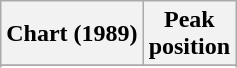<table class="wikitable sortable plainrowheaders" style="text-align:center">
<tr>
<th>Chart (1989)</th>
<th>Peak<br>position</th>
</tr>
<tr>
</tr>
<tr>
</tr>
<tr>
</tr>
</table>
